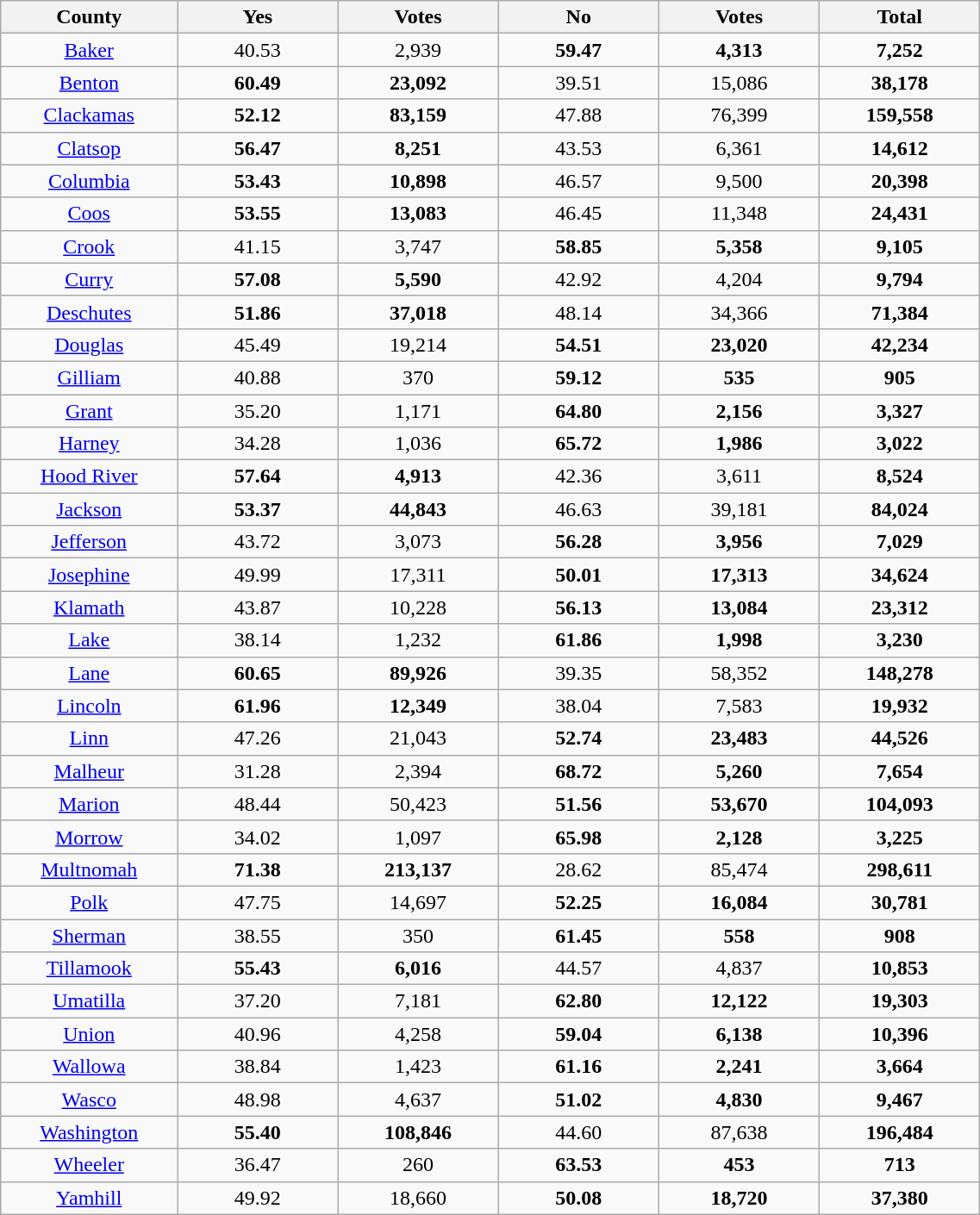<table width="60%" class="wikitable sortable">
<tr>
<th width="11%">County</th>
<th width="10%">Yes</th>
<th width="10%">Votes</th>
<th width="10%">No</th>
<th width="10%">Votes</th>
<th width="10%">Total</th>
</tr>
<tr>
<td align="center"><a href='#'>Baker</a></td>
<td align="center">40.53</td>
<td align="center">2,939</td>
<td align="center"><strong>59.47</strong></td>
<td align="center"><strong>4,313</strong></td>
<td align="center"><strong>7,252</strong></td>
</tr>
<tr>
<td align="center"><a href='#'>Benton</a></td>
<td align="center"><strong>60.49</strong></td>
<td align="center"><strong>23,092</strong></td>
<td align="center">39.51</td>
<td align="center">15,086</td>
<td align="center"><strong>38,178</strong></td>
</tr>
<tr>
<td align="center"><a href='#'>Clackamas</a></td>
<td align="center"><strong>52.12</strong></td>
<td align="center"><strong>83,159</strong></td>
<td align="center">47.88</td>
<td align="center">76,399</td>
<td align="center"><strong>159,558</strong></td>
</tr>
<tr>
<td align="center"><a href='#'>Clatsop</a></td>
<td align="center"><strong>56.47</strong></td>
<td align="center"><strong>8,251</strong></td>
<td align="center">43.53</td>
<td align="center">6,361</td>
<td align="center"><strong>14,612</strong></td>
</tr>
<tr>
<td align="center"><a href='#'>Columbia</a></td>
<td align="center"><strong>53.43</strong></td>
<td align="center"><strong>10,898</strong></td>
<td align="center">46.57</td>
<td align="center">9,500</td>
<td align="center"><strong>20,398</strong></td>
</tr>
<tr>
<td align="center"><a href='#'>Coos</a></td>
<td align="center"><strong>53.55</strong></td>
<td align="center"><strong>13,083</strong></td>
<td align="center">46.45</td>
<td align="center">11,348</td>
<td align="center"><strong>24,431</strong></td>
</tr>
<tr>
<td align="center"><a href='#'>Crook</a></td>
<td align="center">41.15</td>
<td align="center">3,747</td>
<td align="center"><strong>58.85</strong></td>
<td align="center"><strong>5,358</strong></td>
<td align="center"><strong>9,105</strong></td>
</tr>
<tr>
<td align="center"><a href='#'>Curry</a></td>
<td align="center"><strong>57.08</strong></td>
<td align="center"><strong>5,590</strong></td>
<td align="center">42.92</td>
<td align="center">4,204</td>
<td align="center"><strong>9,794</strong></td>
</tr>
<tr>
<td align="center"><a href='#'>Deschutes</a></td>
<td align="center"><strong>51.86</strong></td>
<td align="center"><strong>37,018</strong></td>
<td align="center">48.14</td>
<td align="center">34,366</td>
<td align="center"><strong>71,384</strong></td>
</tr>
<tr>
<td align="center"><a href='#'>Douglas</a></td>
<td align="center">45.49</td>
<td align="center">19,214</td>
<td align="center"><strong>54.51</strong></td>
<td align="center"><strong>23,020</strong></td>
<td align="center"><strong>42,234</strong></td>
</tr>
<tr>
<td align="center"><a href='#'>Gilliam</a></td>
<td align="center">40.88</td>
<td align="center">370</td>
<td align="center"><strong>59.12</strong></td>
<td align="center"><strong>535</strong></td>
<td align="center"><strong>905</strong></td>
</tr>
<tr>
<td align="center"><a href='#'>Grant</a></td>
<td align="center">35.20</td>
<td align="center">1,171</td>
<td align="center"><strong>64.80</strong></td>
<td align="center"><strong>2,156</strong></td>
<td align="center"><strong>3,327</strong></td>
</tr>
<tr>
<td align="center"><a href='#'>Harney</a></td>
<td align="center">34.28</td>
<td align="center">1,036</td>
<td align="center"><strong>65.72</strong></td>
<td align="center"><strong>1,986</strong></td>
<td align="center"><strong>3,022</strong></td>
</tr>
<tr>
<td align="center"><a href='#'>Hood River</a></td>
<td align="center"><strong>57.64</strong></td>
<td align="center"><strong>4,913</strong></td>
<td align="center">42.36</td>
<td align="center">3,611</td>
<td align="center"><strong>8,524</strong></td>
</tr>
<tr>
<td align="center"><a href='#'>Jackson</a></td>
<td align="center"><strong>53.37</strong></td>
<td align="center"><strong>44,843</strong></td>
<td align="center">46.63</td>
<td align="center">39,181</td>
<td align="center"><strong>84,024</strong></td>
</tr>
<tr>
<td align="center"><a href='#'>Jefferson</a></td>
<td align="center">43.72</td>
<td align="center">3,073</td>
<td align="center"><strong>56.28</strong></td>
<td align="center"><strong>3,956</strong></td>
<td align="center"><strong>7,029</strong></td>
</tr>
<tr>
<td align="center"><a href='#'>Josephine</a></td>
<td align="center">49.99</td>
<td align="center">17,311</td>
<td align="center"><strong>50.01</strong></td>
<td align="center"><strong>17,313</strong></td>
<td align="center"><strong>34,624</strong></td>
</tr>
<tr>
<td align="center"><a href='#'>Klamath</a></td>
<td align="center">43.87</td>
<td align="center">10,228</td>
<td align="center"><strong>56.13</strong></td>
<td align="center"><strong>13,084</strong></td>
<td align="center"><strong>23,312</strong></td>
</tr>
<tr>
<td align="center"><a href='#'>Lake</a></td>
<td align="center">38.14</td>
<td align="center">1,232</td>
<td align="center"><strong>61.86</strong></td>
<td align="center"><strong>1,998</strong></td>
<td align="center"><strong>3,230</strong></td>
</tr>
<tr>
<td align="center"><a href='#'>Lane</a></td>
<td align="center"><strong>60.65</strong></td>
<td align="center"><strong>89,926</strong></td>
<td align="center">39.35</td>
<td align="center">58,352</td>
<td align="center"><strong>148,278</strong></td>
</tr>
<tr>
<td align="center"><a href='#'>Lincoln</a></td>
<td align="center"><strong>61.96</strong></td>
<td align="center"><strong>12,349</strong></td>
<td align="center">38.04</td>
<td align="center">7,583</td>
<td align="center"><strong>19,932</strong></td>
</tr>
<tr>
<td align="center"><a href='#'>Linn</a></td>
<td align="center">47.26</td>
<td align="center">21,043</td>
<td align="center"><strong>52.74</strong></td>
<td align="center"><strong>23,483</strong></td>
<td align="center"><strong>44,526</strong></td>
</tr>
<tr>
<td align="center"><a href='#'>Malheur</a></td>
<td align="center">31.28</td>
<td align="center">2,394</td>
<td align="center"><strong>68.72</strong></td>
<td align="center"><strong>5,260</strong></td>
<td align="center"><strong>7,654</strong></td>
</tr>
<tr>
<td align="center"><a href='#'>Marion</a></td>
<td align="center">48.44</td>
<td align="center">50,423</td>
<td align="center"><strong>51.56</strong></td>
<td align="center"><strong>53,670</strong></td>
<td align="center"><strong>104,093</strong></td>
</tr>
<tr>
<td align="center"><a href='#'>Morrow</a></td>
<td align="center">34.02</td>
<td align="center">1,097</td>
<td align="center"><strong>65.98</strong></td>
<td align="center"><strong>2,128</strong></td>
<td align="center"><strong>3,225</strong></td>
</tr>
<tr>
<td align="center"><a href='#'>Multnomah</a></td>
<td align="center"><strong>71.38</strong></td>
<td align="center"><strong>213,137</strong></td>
<td align="center">28.62</td>
<td align="center">85,474</td>
<td align="center"><strong>298,611</strong></td>
</tr>
<tr>
<td align="center"><a href='#'>Polk</a></td>
<td align="center">47.75</td>
<td align="center">14,697</td>
<td align="center"><strong>52.25</strong></td>
<td align="center"><strong>16,084</strong></td>
<td align="center"><strong>30,781</strong></td>
</tr>
<tr>
<td align="center"><a href='#'>Sherman</a></td>
<td align="center">38.55</td>
<td align="center">350</td>
<td align="center"><strong>61.45</strong></td>
<td align="center"><strong>558</strong></td>
<td align="center"><strong>908</strong></td>
</tr>
<tr>
<td align="center"><a href='#'>Tillamook</a></td>
<td align="center"><strong>55.43</strong></td>
<td align="center"><strong>6,016</strong></td>
<td align="center">44.57</td>
<td align="center">4,837</td>
<td align="center"><strong>10,853</strong></td>
</tr>
<tr>
<td align="center"><a href='#'>Umatilla</a></td>
<td align="center">37.20</td>
<td align="center">7,181</td>
<td align="center"><strong>62.80</strong></td>
<td align="center"><strong>12,122</strong></td>
<td align="center"><strong>19,303</strong></td>
</tr>
<tr>
<td align="center"><a href='#'>Union</a></td>
<td align="center">40.96</td>
<td align="center">4,258</td>
<td align="center"><strong>59.04</strong></td>
<td align="center"><strong>6,138</strong></td>
<td align="center"><strong>10,396</strong></td>
</tr>
<tr>
<td align="center"><a href='#'>Wallowa</a></td>
<td align="center">38.84</td>
<td align="center">1,423</td>
<td align="center"><strong>61.16</strong></td>
<td align="center"><strong>2,241</strong></td>
<td align="center"><strong>3,664</strong></td>
</tr>
<tr>
<td align="center"><a href='#'>Wasco</a></td>
<td align="center">48.98</td>
<td align="center">4,637</td>
<td align="center"><strong>51.02</strong></td>
<td align="center"><strong>4,830</strong></td>
<td align="center"><strong>9,467</strong></td>
</tr>
<tr>
<td align="center"><a href='#'>Washington</a></td>
<td align="center"><strong>55.40</strong></td>
<td align="center"><strong>108,846</strong></td>
<td align="center">44.60</td>
<td align="center">87,638</td>
<td align="center"><strong>196,484</strong></td>
</tr>
<tr>
<td align="center"><a href='#'>Wheeler</a></td>
<td align="center">36.47</td>
<td align="center">260</td>
<td align="center"><strong>63.53</strong></td>
<td align="center"><strong>453</strong></td>
<td align="center"><strong>713</strong></td>
</tr>
<tr>
<td align="center"><a href='#'>Yamhill</a></td>
<td align="center">49.92</td>
<td align="center">18,660</td>
<td align="center"><strong>50.08</strong></td>
<td align="center"><strong>18,720</strong></td>
<td align="center"><strong>37,380</strong></td>
</tr>
</table>
